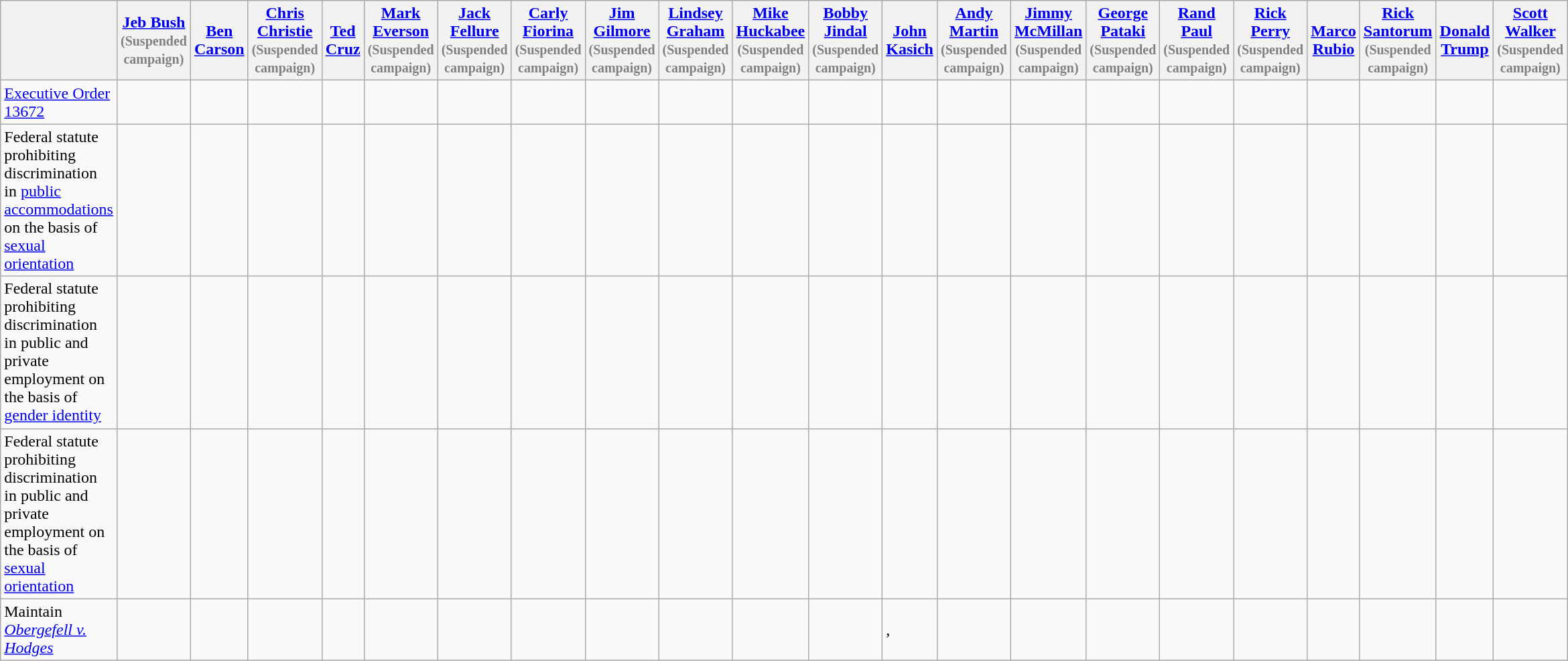<table style="width:70%;" class="wikitable sortable">
<tr>
<th></th>
<th style="color:gray;"><a href='#'>Jeb Bush</a> <small>(Suspended campaign)</small></th>
<th><a href='#'>Ben Carson</a></th>
<th style="color:gray;"><a href='#'>Chris Christie</a> <small>(Suspended campaign)</small></th>
<th><a href='#'>Ted Cruz</a></th>
<th style="color:gray;"><a href='#'>Mark Everson</a> <small>(Suspended campaign)</small></th>
<th style="color:gray;"><a href='#'>Jack Fellure</a> <small>(Suspended campaign)</small></th>
<th style="color:gray;"><a href='#'>Carly Fiorina</a> <small>(Suspended campaign)</small></th>
<th style="color:gray;"><a href='#'>Jim Gilmore</a> <small>(Suspended campaign)</small></th>
<th style="color:gray;"><a href='#'>Lindsey Graham</a> <small>(Suspended campaign)</small></th>
<th style="color:gray;"><a href='#'>Mike Huckabee</a> <small>(Suspended campaign)</small></th>
<th style="color:gray;"><a href='#'>Bobby Jindal</a> <small>(Suspended campaign)</small></th>
<th><a href='#'>John Kasich</a></th>
<th style="color:gray;"><a href='#'>Andy Martin</a> <small>(Suspended campaign)</small></th>
<th style="color:gray;"><a href='#'>Jimmy McMillan</a> <small>(Suspended campaign)</small></th>
<th style="color:gray;"><a href='#'>George Pataki</a> <small>(Suspended campaign)</small></th>
<th style="color:gray;"><a href='#'>Rand Paul</a> <small>(Suspended campaign)</small></th>
<th style="color:gray;"><a href='#'>Rick Perry</a> <small>(Suspended campaign)</small></th>
<th><a href='#'>Marco Rubio</a></th>
<th style="color:gray;"><a href='#'>Rick Santorum</a> <small>(Suspended campaign)</small></th>
<th><a href='#'>Donald Trump</a></th>
<th style="color:gray;"><a href='#'>Scott Walker</a> <small>(Suspended campaign)</small></th>
</tr>
<tr>
<td><a href='#'>Executive Order 13672</a></td>
<td></td>
<td></td>
<td></td>
<td></td>
<td></td>
<td></td>
<td></td>
<td></td>
<td></td>
<td></td>
<td></td>
<td></td>
<td></td>
<td></td>
<td></td>
<td></td>
<td></td>
<td></td>
<td></td>
<td></td>
<td></td>
</tr>
<tr>
<td>Federal statute prohibiting discrimination in <a href='#'>public accommodations</a> on the basis of <a href='#'>sexual orientation</a></td>
<td></td>
<td></td>
<td></td>
<td></td>
<td></td>
<td></td>
<td></td>
<td></td>
<td></td>
<td></td>
<td></td>
<td></td>
<td></td>
<td></td>
<td></td>
<td></td>
<td></td>
<td></td>
<td></td>
<td></td>
<td></td>
</tr>
<tr>
<td>Federal statute prohibiting discrimination in public and private employment on the basis of <a href='#'>gender identity</a></td>
<td></td>
<td></td>
<td></td>
<td></td>
<td></td>
<td></td>
<td></td>
<td></td>
<td></td>
<td></td>
<td></td>
<td></td>
<td></td>
<td></td>
<td></td>
<td></td>
<td></td>
<td></td>
<td></td>
<td></td>
<td></td>
</tr>
<tr>
<td>Federal statute prohibiting discrimination in public and private employment on the basis of <a href='#'>sexual orientation</a></td>
<td></td>
<td></td>
<td></td>
<td></td>
<td></td>
<td></td>
<td></td>
<td></td>
<td></td>
<td></td>
<td></td>
<td></td>
<td></td>
<td></td>
<td></td>
<td></td>
<td></td>
<td></td>
<td></td>
<td></td>
<td></td>
</tr>
<tr>
<td>Maintain <em><a href='#'>Obergefell v. Hodges</a></em></td>
<td></td>
<td></td>
<td></td>
<td></td>
<td></td>
<td></td>
<td></td>
<td></td>
<td></td>
<td></td>
<td></td>
<td>,</td>
<td></td>
<td></td>
<td></td>
<td></td>
<td></td>
<td></td>
<td></td>
<td></td>
<td></td>
</tr>
</table>
